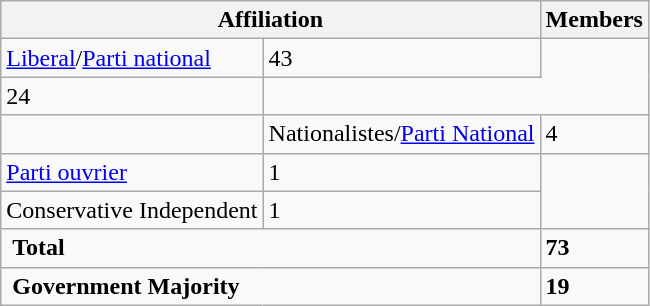<table class="wikitable">
<tr>
<th colspan="2">Affiliation</th>
<th>Members</th>
</tr>
<tr>
<td align=left><a href='#'>Liberal</a>/<a href='#'>Parti national</a></td>
<td>43</td>
</tr>
<tr>
<td>24</td>
</tr>
<tr>
<td></td>
<td>Nationalistes/<a href='#'>Parti National</a></td>
<td>4</td>
</tr>
<tr>
<td align=left><a href='#'>Parti ouvrier</a></td>
<td>1</td>
</tr>
<tr>
<td align=left>Conservative Independent</td>
<td>1</td>
</tr>
<tr>
<td colspan="2" rowspan="1" align=left> <strong>Total</strong><br></td>
<td><strong>73</strong></td>
</tr>
<tr>
<td colspan="2" rowspan="1" align=left> <strong>Government Majority</strong><br></td>
<td><strong>19</strong></td>
</tr>
</table>
